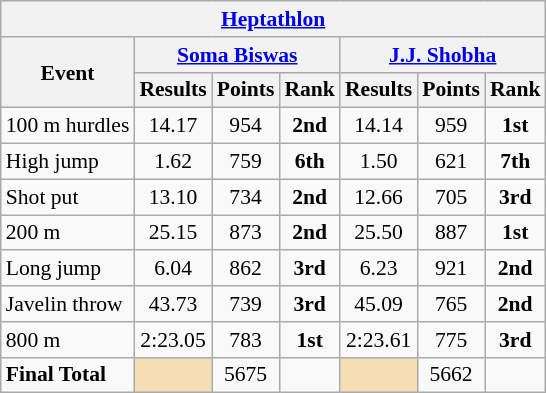<table class=wikitable style="font-size:90%">
<tr>
<th colspan=8><a href='#'>Heptathlon</a></th>
</tr>
<tr>
<th rowspan=2>Event</th>
<th colspan=3><a href='#'>Soma Biswas</a></th>
<th colspan=3><a href='#'>J.J. Shobha</a></th>
</tr>
<tr>
<th>Results</th>
<th>Points</th>
<th>Rank</th>
<th>Results</th>
<th>Points</th>
<th>Rank</th>
</tr>
<tr>
<td>100 m hurdles</td>
<td style="text-align:center">14.17</td>
<td style="text-align:center">954</td>
<td style="text-align:center"><strong>2nd</strong></td>
<td style="text-align:center">14.14</td>
<td style="text-align:center">959</td>
<td style="text-align:center"><strong>1st</strong></td>
</tr>
<tr>
<td>High jump</td>
<td style="text-align:center">1.62</td>
<td style="text-align:center">759</td>
<td style="text-align:center"><strong>6th</strong></td>
<td style="text-align:center">1.50</td>
<td style="text-align:center">621</td>
<td style="text-align:center"><strong>7th</strong></td>
</tr>
<tr>
<td>Shot put</td>
<td style="text-align:center">13.10</td>
<td style="text-align:center">734</td>
<td style="text-align:center"><strong>2nd</strong></td>
<td style="text-align:center">12.66</td>
<td style="text-align:center">705</td>
<td style="text-align:center"><strong>3rd</strong></td>
</tr>
<tr>
<td>200 m</td>
<td style="text-align:center">25.15</td>
<td style="text-align:center">873</td>
<td style="text-align:center"><strong>2nd</strong></td>
<td style="text-align:center">25.50</td>
<td style="text-align:center">887</td>
<td style="text-align:center"><strong>1st</strong></td>
</tr>
<tr>
<td>Long jump</td>
<td style="text-align:center">6.04</td>
<td style="text-align:center">862</td>
<td style="text-align:center"><strong>3rd</strong></td>
<td style="text-align:center">6.23</td>
<td style="text-align:center">921</td>
<td style="text-align:center"><strong>2nd</strong></td>
</tr>
<tr>
<td>Javelin throw</td>
<td style="text-align:center">43.73</td>
<td style="text-align:center">739</td>
<td style="text-align:center"><strong>3rd</strong></td>
<td style="text-align:center">45.09</td>
<td style="text-align:center">765</td>
<td style="text-align:center"><strong>2nd</strong></td>
</tr>
<tr>
<td>800 m</td>
<td style="text-align:center">2:23.05</td>
<td style="text-align:center">783</td>
<td style="text-align:center"><strong>1st</strong></td>
<td style="text-align:center">2:23.61</td>
<td style="text-align:center">775</td>
<td style="text-align:center"><strong>3rd</strong></td>
</tr>
<tr>
<td><strong>Final Total</strong></td>
<td style="background:wheat"></td>
<td style="text-align:center">5675</td>
<td style="text-align:center"></td>
<td style="background:wheat"></td>
<td style="text-align:center">5662</td>
<td style="text-align:center"></td>
</tr>
</table>
